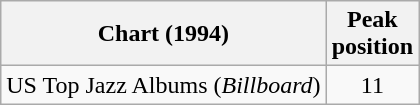<table class="wikitable">
<tr>
<th>Chart (1994)</th>
<th>Peak<br>position</th>
</tr>
<tr>
<td>US Top Jazz Albums (<em>Billboard</em>)</td>
<td align="center">11</td>
</tr>
</table>
